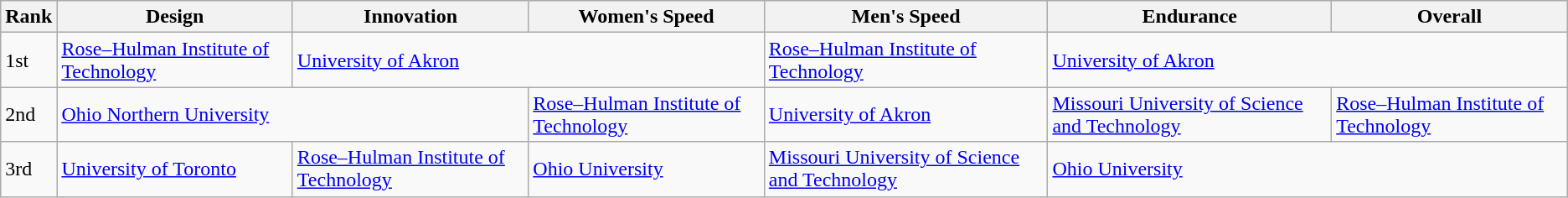<table class="wikitable mw-collapsible">
<tr>
<th>Rank</th>
<th>Design</th>
<th>Innovation</th>
<th>Women's Speed</th>
<th>Men's Speed</th>
<th>Endurance</th>
<th>Overall</th>
</tr>
<tr>
<td>1st</td>
<td><a href='#'>Rose–Hulman Institute of Technology</a></td>
<td colspan="2"><a href='#'>University of Akron</a></td>
<td><a href='#'>Rose–Hulman Institute of Technology</a></td>
<td colspan="2"><a href='#'>University of Akron</a></td>
</tr>
<tr>
<td>2nd</td>
<td colspan="2"><a href='#'>Ohio Northern University</a></td>
<td><a href='#'>Rose–Hulman Institute of Technology</a></td>
<td><a href='#'>University of Akron</a></td>
<td><a href='#'>Missouri University of Science and Technology</a></td>
<td><a href='#'>Rose–Hulman Institute of Technology</a></td>
</tr>
<tr>
<td>3rd</td>
<td><a href='#'>University of Toronto</a></td>
<td><a href='#'>Rose–Hulman Institute of Technology</a></td>
<td><a href='#'>Ohio University</a></td>
<td><a href='#'>Missouri University of Science and Technology</a></td>
<td colspan="2"><a href='#'>Ohio University</a></td>
</tr>
</table>
